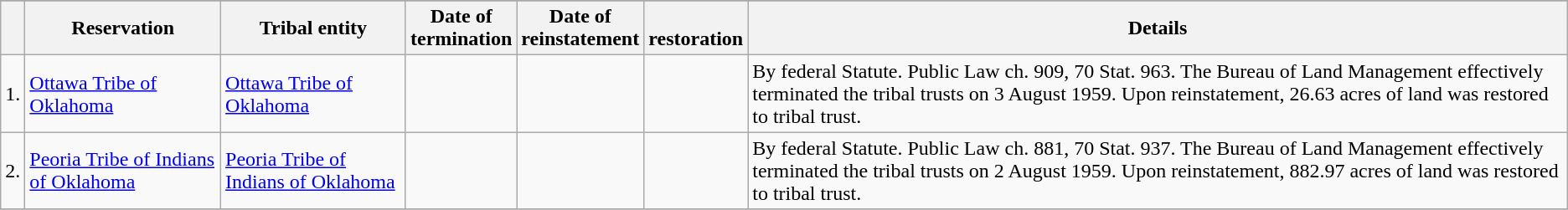<table class="wikitable sortable">
<tr>
</tr>
<tr>
<th></th>
<th>Reservation</th>
<th>Tribal entity</th>
<th>Date of<br>termination</th>
<th>Date of<br>reinstatement</th>
<th><br>restoration</th>
<th>Details</th>
</tr>
<tr>
<td>1.</td>
<td><a href='#'>Ottawa Tribe of Oklahoma</a></td>
<td><a href='#'>Ottawa Tribe of Oklahoma</a></td>
<td></td>
<td></td>
<td></td>
<td>By federal Statute. Public Law ch. 909, 70 Stat. 963. The Bureau of Land Management effectively terminated the tribal trusts on 3 August 1959. Upon reinstatement, 26.63 acres of land was restored to tribal trust.</td>
</tr>
<tr>
<td>2.</td>
<td><a href='#'>Peoria Tribe of Indians of Oklahoma</a></td>
<td><a href='#'>Peoria Tribe of Indians of Oklahoma</a></td>
<td></td>
<td></td>
<td></td>
<td>By federal Statute. Public Law ch.  881, 70 Stat. 937. The Bureau of Land Management effectively terminated the tribal trusts on 2 August 1959. Upon reinstatement, 882.97 acres of land was restored to tribal trust.</td>
</tr>
<tr>
</tr>
</table>
